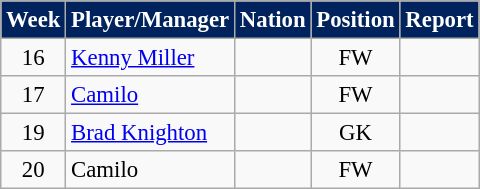<table class="wikitable" style="font-size: 95%; text-align: center;">
<tr>
<th style="background:#00235D; color:white">Week</th>
<th style="background:#00235D; color:white">Player/Manager</th>
<th style="background:#00235D; color:white">Nation</th>
<th style="background:#00235D; color:white">Position</th>
<th style="background:#00235D; color:white">Report</th>
</tr>
<tr>
<td>16</td>
<td style="text-align:left;"><a href='#'>Kenny Miller</a></td>
<td></td>
<td>FW</td>
<td></td>
</tr>
<tr>
<td>17</td>
<td style="text-align:left;"><a href='#'>Camilo</a></td>
<td></td>
<td>FW</td>
<td></td>
</tr>
<tr>
<td>19</td>
<td style="text-align:left;"><a href='#'>Brad Knighton</a></td>
<td></td>
<td>GK</td>
<td></td>
</tr>
<tr>
<td>20</td>
<td style="text-align:left;">Camilo</td>
<td></td>
<td>FW</td>
<td></td>
</tr>
</table>
